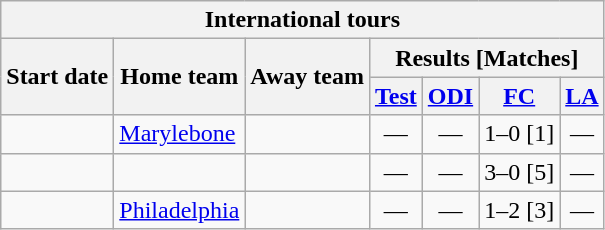<table class="wikitable">
<tr>
<th colspan="7">International tours</th>
</tr>
<tr>
<th rowspan="2">Start date</th>
<th rowspan="2">Home team</th>
<th rowspan="2">Away team</th>
<th colspan="4">Results [Matches]</th>
</tr>
<tr>
<th><a href='#'>Test</a></th>
<th><a href='#'>ODI</a></th>
<th><a href='#'>FC</a></th>
<th><a href='#'>LA</a></th>
</tr>
<tr>
<td><a href='#'></a></td>
<td><a href='#'>Marylebone</a></td>
<td></td>
<td ; style="text-align:center">—</td>
<td ; style="text-align:center">—</td>
<td>1–0 [1]</td>
<td ; style="text-align:center">—</td>
</tr>
<tr>
<td><a href='#'></a></td>
<td></td>
<td></td>
<td ; style="text-align:center">—</td>
<td ; style="text-align:center">—</td>
<td>3–0 [5]</td>
<td ; style="text-align:center">—</td>
</tr>
<tr>
<td><a href='#'></a></td>
<td> <a href='#'>Philadelphia</a></td>
<td></td>
<td ; style="text-align:center">—</td>
<td ; style="text-align:center">—</td>
<td>1–2 [3]</td>
<td ; style="text-align:center">—</td>
</tr>
</table>
